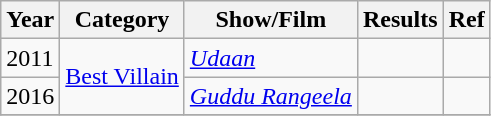<table class="wikitable sortable">
<tr>
<th>Year</th>
<th>Category</th>
<th>Show/Film</th>
<th>Results</th>
<th>Ref</th>
</tr>
<tr>
<td>2011</td>
<td rowspan="2"><a href='#'>Best Villain</a></td>
<td><a href='#'><em>Udaan</em></a></td>
<td></td>
<td></td>
</tr>
<tr>
<td>2016</td>
<td><em><a href='#'>Guddu Rangeela</a></em></td>
<td></td>
<td></td>
</tr>
<tr>
</tr>
</table>
